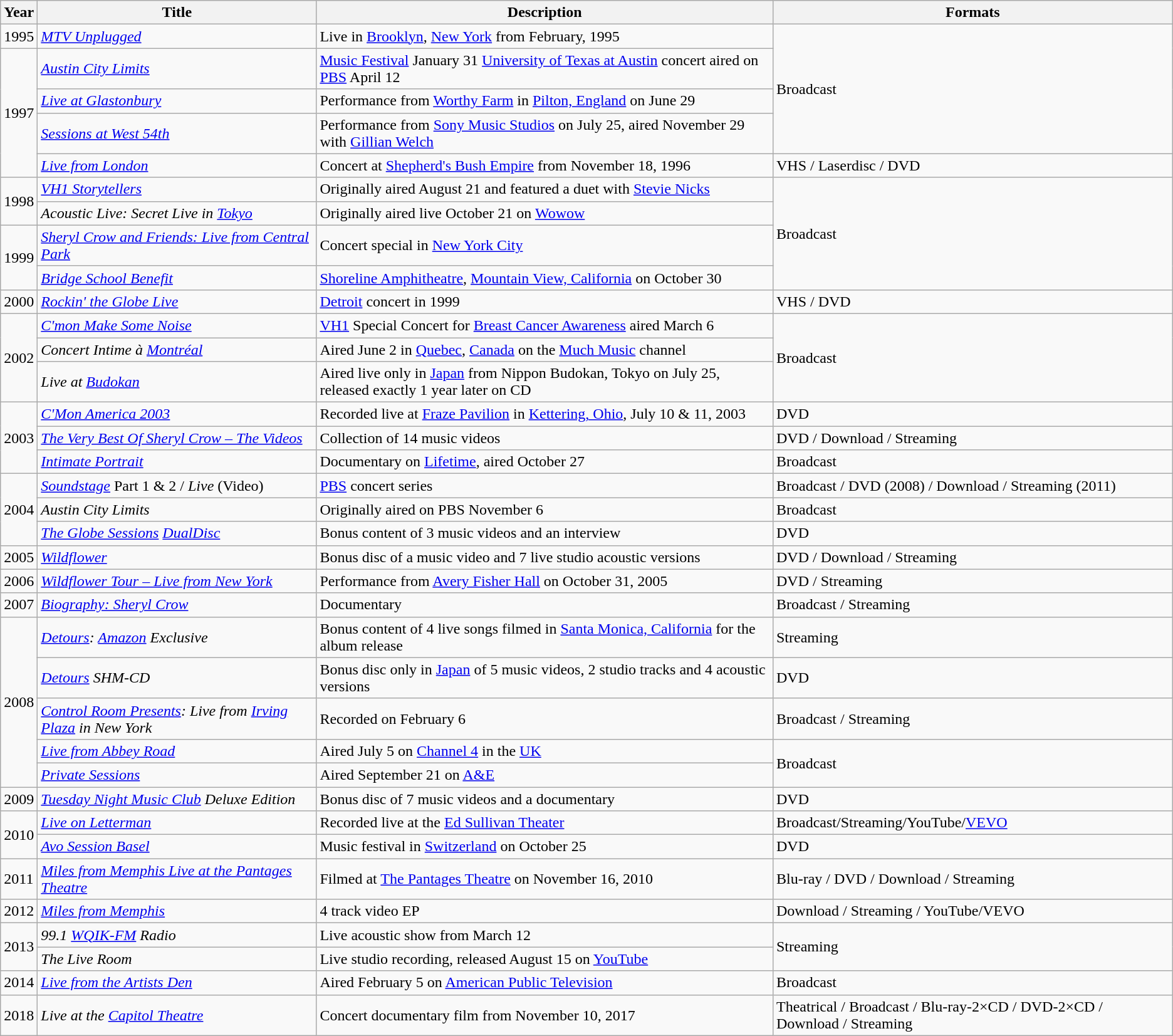<table class="wikitable">
<tr>
<th>Year</th>
<th>Title</th>
<th>Description</th>
<th>Formats</th>
</tr>
<tr>
<td>1995</td>
<td><em><a href='#'>MTV Unplugged</a></em></td>
<td>Live in <a href='#'>Brooklyn</a>, <a href='#'>New York</a> from February, 1995</td>
<td rowspan="4">Broadcast</td>
</tr>
<tr>
<td rowspan="4">1997</td>
<td><em><a href='#'>Austin City Limits</a></em></td>
<td><a href='#'>Music Festival</a> January 31 <a href='#'>University of Texas at Austin</a> concert aired on <a href='#'>PBS</a> April 12</td>
</tr>
<tr>
<td><em><a href='#'>Live at Glastonbury</a></em></td>
<td>Performance from <a href='#'>Worthy Farm</a> in <a href='#'>Pilton, England</a> on June 29</td>
</tr>
<tr>
<td><em><a href='#'>Sessions at West 54th</a></em></td>
<td>Performance from <a href='#'>Sony Music Studios</a> on July 25, aired November 29 with <a href='#'>Gillian Welch</a></td>
</tr>
<tr>
<td><em><a href='#'>Live from London</a></em></td>
<td>Concert at <a href='#'>Shepherd's Bush Empire</a> from November 18, 1996</td>
<td>VHS / Laserdisc / DVD</td>
</tr>
<tr>
<td rowspan="2">1998</td>
<td><em><a href='#'>VH1 Storytellers</a></em></td>
<td>Originally aired August 21 and featured a duet with <a href='#'>Stevie Nicks</a></td>
<td rowspan="4">Broadcast</td>
</tr>
<tr>
<td><em>Acoustic Live: Secret Live in <a href='#'>Tokyo</a></em></td>
<td>Originally aired live October 21 on <a href='#'>Wowow</a></td>
</tr>
<tr>
<td rowspan="2">1999</td>
<td><em><a href='#'>Sheryl Crow and Friends: Live from Central Park</a></em></td>
<td>Concert special in <a href='#'>New York City</a></td>
</tr>
<tr>
<td><em><a href='#'>Bridge School Benefit</a></em></td>
<td><a href='#'>Shoreline Amphitheatre</a>, <a href='#'>Mountain View, California</a> on October 30</td>
</tr>
<tr>
<td>2000</td>
<td><em><a href='#'>Rockin' the Globe Live</a></em></td>
<td><a href='#'>Detroit</a> concert in 1999</td>
<td>VHS / DVD</td>
</tr>
<tr>
<td rowspan="3">2002</td>
<td><em><a href='#'>C'mon Make Some Noise</a></em></td>
<td><a href='#'>VH1</a> Special Concert for <a href='#'>Breast Cancer Awareness</a> aired March 6</td>
<td rowspan="3">Broadcast</td>
</tr>
<tr>
<td><em>Concert Intime à <a href='#'>Montréal</a></em></td>
<td>Aired June 2 in <a href='#'>Quebec</a>, <a href='#'>Canada</a> on the <a href='#'>Much Music</a> channel</td>
</tr>
<tr>
<td><em>Live at <a href='#'>Budokan</a></em></td>
<td>Aired live only in <a href='#'>Japan</a> from Nippon Budokan, Tokyo on July 25, released exactly 1 year later on CD</td>
</tr>
<tr>
<td rowspan="3">2003</td>
<td><em><a href='#'>C'Mon America 2003</a></em></td>
<td>Recorded live at <a href='#'>Fraze Pavilion</a> in <a href='#'>Kettering, Ohio</a>, July 10 & 11, 2003</td>
<td>DVD</td>
</tr>
<tr>
<td><em><a href='#'>The Very Best Of Sheryl Crow – The Videos</a></em></td>
<td>Collection of 14 music videos</td>
<td>DVD / Download / Streaming</td>
</tr>
<tr>
<td><em><a href='#'>Intimate Portrait</a></em></td>
<td>Documentary on <a href='#'>Lifetime</a>, aired October 27</td>
<td>Broadcast</td>
</tr>
<tr>
<td rowspan="3">2004</td>
<td><em><a href='#'>Soundstage</a></em> Part 1 & 2 / <em>Live</em> (Video)</td>
<td><a href='#'>PBS</a> concert series</td>
<td>Broadcast / DVD (2008) / Download / Streaming (2011)</td>
</tr>
<tr>
<td><em>Austin City Limits</em></td>
<td>Originally aired on PBS November 6</td>
<td>Broadcast</td>
</tr>
<tr>
<td><em><a href='#'>The Globe Sessions</a> <a href='#'>DualDisc</a></em></td>
<td>Bonus content of 3 music videos and an interview</td>
<td>DVD</td>
</tr>
<tr>
<td>2005</td>
<td><em><a href='#'>Wildflower</a></em></td>
<td>Bonus disc of a music video and 7 live studio acoustic versions</td>
<td>DVD / Download / Streaming</td>
</tr>
<tr>
<td>2006</td>
<td><em><a href='#'>Wildflower Tour – Live from New York</a></em></td>
<td>Performance from <a href='#'>Avery Fisher Hall</a> on October 31, 2005</td>
<td>DVD / Streaming</td>
</tr>
<tr>
<td>2007</td>
<td><em><a href='#'>Biography: Sheryl Crow</a></em></td>
<td>Documentary</td>
<td>Broadcast / Streaming</td>
</tr>
<tr>
<td rowspan="5">2008</td>
<td><em><a href='#'>Detours</a>: <a href='#'>Amazon</a> Exclusive</em></td>
<td>Bonus content of 4 live songs filmed in <a href='#'>Santa Monica, California</a> for the album release</td>
<td>Streaming</td>
</tr>
<tr>
<td><em><a href='#'>Detours</a> SHM-CD</em></td>
<td>Bonus disc only in <a href='#'>Japan</a> of 5 music videos, 2 studio tracks and 4 acoustic versions</td>
<td>DVD</td>
</tr>
<tr>
<td><em><a href='#'>Control Room Presents</a>: Live from <a href='#'>Irving Plaza</a> in New York</em></td>
<td>Recorded on February 6</td>
<td>Broadcast / Streaming</td>
</tr>
<tr>
<td><em><a href='#'>Live from Abbey Road</a></em></td>
<td>Aired July 5 on <a href='#'>Channel 4</a> in the <a href='#'>UK</a></td>
<td rowspan="2">Broadcast</td>
</tr>
<tr>
<td><em><a href='#'>Private Sessions</a></em></td>
<td>Aired September 21 on <a href='#'>A&E</a></td>
</tr>
<tr>
<td>2009</td>
<td><em><a href='#'>Tuesday Night Music Club</a> Deluxe Edition</em></td>
<td>Bonus disc of 7 music videos and a documentary</td>
<td>DVD</td>
</tr>
<tr>
<td rowspan="2">2010</td>
<td><em><a href='#'>Live on Letterman</a></em></td>
<td>Recorded live at the <a href='#'>Ed Sullivan Theater</a></td>
<td>Broadcast/Streaming/YouTube/<a href='#'>VEVO</a></td>
</tr>
<tr>
<td><em><a href='#'>Avo Session Basel</a></em></td>
<td>Music festival in <a href='#'>Switzerland</a> on October 25</td>
<td>DVD</td>
</tr>
<tr>
<td>2011</td>
<td><em><a href='#'>Miles from Memphis Live at the Pantages Theatre</a></em></td>
<td>Filmed at <a href='#'>The Pantages Theatre</a> on November 16, 2010</td>
<td>Blu-ray / DVD / Download / Streaming</td>
</tr>
<tr>
<td>2012</td>
<td><em><a href='#'>Miles from Memphis</a></em></td>
<td>4 track video EP</td>
<td>Download / Streaming / YouTube/VEVO</td>
</tr>
<tr>
<td rowspan="2">2013</td>
<td><em>99.1 <a href='#'>WQIK-FM</a> Radio</em></td>
<td>Live acoustic show from March 12</td>
<td rowspan="2">Streaming</td>
</tr>
<tr>
<td><em>The Live Room</em></td>
<td>Live studio recording, released August 15 on <a href='#'>YouTube</a></td>
</tr>
<tr>
<td>2014</td>
<td><em><a href='#'>Live from the Artists Den</a></em></td>
<td>Aired February 5 on <a href='#'>American Public Television</a></td>
<td>Broadcast</td>
</tr>
<tr>
<td>2018</td>
<td><em>Live at the <a href='#'>Capitol Theatre</a></em></td>
<td>Concert documentary film from November 10, 2017</td>
<td>Theatrical / Broadcast / Blu-ray-2×CD / DVD-2×CD / Download / Streaming</td>
</tr>
</table>
